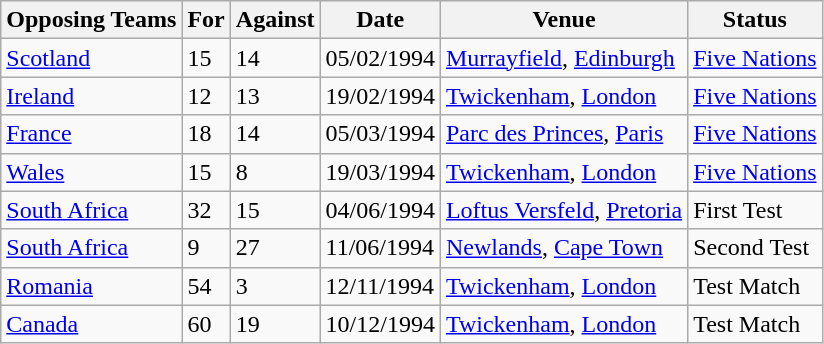<table class="wikitable">
<tr>
<th>Opposing Teams</th>
<th>For</th>
<th>Against</th>
<th>Date</th>
<th>Venue</th>
<th>Status</th>
</tr>
<tr>
<td><a href='#'>Scotland</a></td>
<td>15</td>
<td>14</td>
<td>05/02/1994</td>
<td><a href='#'>Murrayfield</a>, <a href='#'>Edinburgh</a></td>
<td><a href='#'>Five Nations</a></td>
</tr>
<tr>
<td><a href='#'>Ireland</a></td>
<td>12</td>
<td>13</td>
<td>19/02/1994</td>
<td><a href='#'>Twickenham</a>, <a href='#'>London</a></td>
<td><a href='#'>Five Nations</a></td>
</tr>
<tr>
<td><a href='#'>France</a></td>
<td>18</td>
<td>14</td>
<td>05/03/1994</td>
<td><a href='#'>Parc des Princes</a>, <a href='#'>Paris</a></td>
<td><a href='#'>Five Nations</a></td>
</tr>
<tr>
<td><a href='#'>Wales</a></td>
<td>15</td>
<td>8</td>
<td>19/03/1994</td>
<td><a href='#'>Twickenham</a>, <a href='#'>London</a></td>
<td><a href='#'>Five Nations</a></td>
</tr>
<tr>
<td><a href='#'>South Africa</a></td>
<td>32</td>
<td>15</td>
<td>04/06/1994</td>
<td><a href='#'>Loftus Versfeld</a>, <a href='#'>Pretoria</a></td>
<td>First Test</td>
</tr>
<tr>
<td><a href='#'>South Africa</a></td>
<td>9</td>
<td>27</td>
<td>11/06/1994</td>
<td><a href='#'>Newlands</a>, <a href='#'>Cape Town</a></td>
<td>Second Test</td>
</tr>
<tr>
<td><a href='#'>Romania</a></td>
<td>54</td>
<td>3</td>
<td>12/11/1994</td>
<td><a href='#'>Twickenham</a>, <a href='#'>London</a></td>
<td>Test Match</td>
</tr>
<tr>
<td><a href='#'>Canada</a></td>
<td>60</td>
<td>19</td>
<td>10/12/1994</td>
<td><a href='#'>Twickenham</a>, <a href='#'>London</a></td>
<td>Test Match</td>
</tr>
</table>
